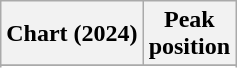<table class="wikitable sortable plainrowheaders" style="text-align:center">
<tr>
<th scope="col">Chart (2024)</th>
<th scope="col">Peak<br>position</th>
</tr>
<tr>
</tr>
<tr>
</tr>
<tr>
</tr>
</table>
